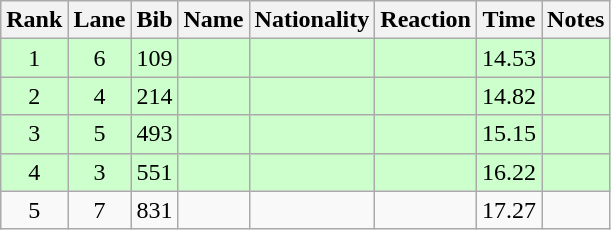<table class="wikitable sortable" style="text-align:center">
<tr>
<th>Rank</th>
<th>Lane</th>
<th>Bib</th>
<th>Name</th>
<th>Nationality</th>
<th>Reaction</th>
<th>Time</th>
<th>Notes</th>
</tr>
<tr bgcolor=ccffcc>
<td>1</td>
<td>6</td>
<td>109</td>
<td align=left></td>
<td align=left></td>
<td></td>
<td>14.53</td>
<td><strong></strong></td>
</tr>
<tr bgcolor=ccffcc>
<td>2</td>
<td>4</td>
<td>214</td>
<td align=left></td>
<td align=left></td>
<td></td>
<td>14.82</td>
<td><strong></strong></td>
</tr>
<tr bgcolor=ccffcc>
<td>3</td>
<td>5</td>
<td>493</td>
<td align=left></td>
<td align=left></td>
<td></td>
<td>15.15</td>
<td><strong></strong></td>
</tr>
<tr bgcolor=ccffcc>
<td>4</td>
<td>3</td>
<td>551</td>
<td align=left></td>
<td align=left></td>
<td></td>
<td>16.22</td>
<td><strong></strong></td>
</tr>
<tr>
<td>5</td>
<td>7</td>
<td>831</td>
<td align=left></td>
<td align=left></td>
<td></td>
<td>17.27</td>
<td></td>
</tr>
</table>
